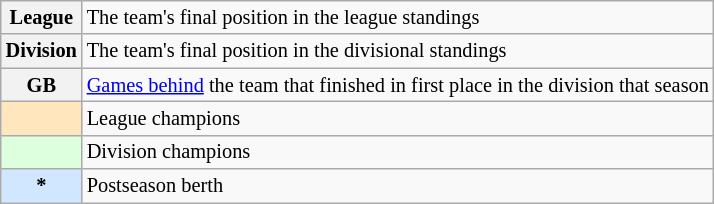<table class="wikitable plainrowheaders" style="font-size:85%">
<tr>
<th scope="row" style="text-align:center"><strong>League</strong></th>
<td>The team's final position in the league standings</td>
</tr>
<tr>
<th scope="row" style="text-align:center"><strong>Division</strong></th>
<td>The team's final position in the divisional standings</td>
</tr>
<tr>
<th scope="row" style="text-align:center"><strong>GB</strong></th>
<td><a href='#'>Games behind</a> the team that finished in first place in the division that season</td>
</tr>
<tr>
<th scope="row" style="text-align:center; background-color:#FFE6BD"></th>
<td>League champions</td>
</tr>
<tr>
<th scope="row" style="text-align:center; background-color:#DDFFDD"></th>
<td>Division champions</td>
</tr>
<tr>
<th scope="row" style="text-align:center; background-color:#D0E7FF">*</th>
<td>Postseason berth</td>
</tr>
</table>
